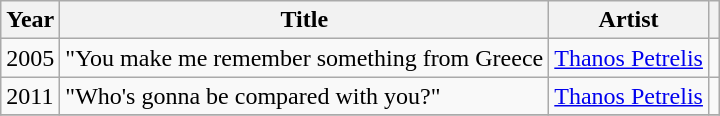<table class="wikitable sortable">
<tr>
<th>Year</th>
<th>Title</th>
<th>Artist</th>
<th class="unsortable"></th>
</tr>
<tr>
<td>2005</td>
<td>"You make me remember something from Greece<em></td>
<td><a href='#'>Thanos Petrelis</a></td>
<td></td>
</tr>
<tr>
<td>2011</td>
<td>"Who's gonna be compared with you?"</td>
<td><a href='#'>Thanos Petrelis</a></td>
<td></td>
</tr>
<tr>
</tr>
</table>
